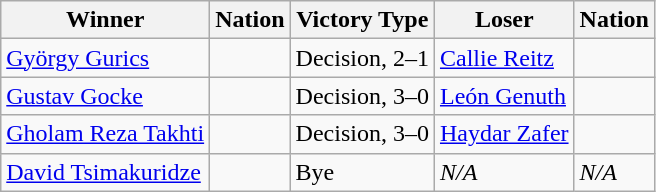<table class="wikitable sortable" style="text-align:left;">
<tr>
<th>Winner</th>
<th>Nation</th>
<th>Victory Type</th>
<th>Loser</th>
<th>Nation</th>
</tr>
<tr>
<td><a href='#'>György Gurics</a></td>
<td></td>
<td>Decision, 2–1</td>
<td><a href='#'>Callie Reitz</a></td>
<td></td>
</tr>
<tr>
<td><a href='#'>Gustav Gocke</a></td>
<td></td>
<td>Decision, 3–0</td>
<td><a href='#'>León Genuth</a></td>
<td></td>
</tr>
<tr>
<td><a href='#'>Gholam Reza Takhti</a></td>
<td></td>
<td>Decision, 3–0</td>
<td><a href='#'>Haydar Zafer</a></td>
<td></td>
</tr>
<tr>
<td><a href='#'>David Tsimakuridze</a></td>
<td></td>
<td>Bye</td>
<td><em>N/A</em></td>
<td><em>N/A</em></td>
</tr>
</table>
